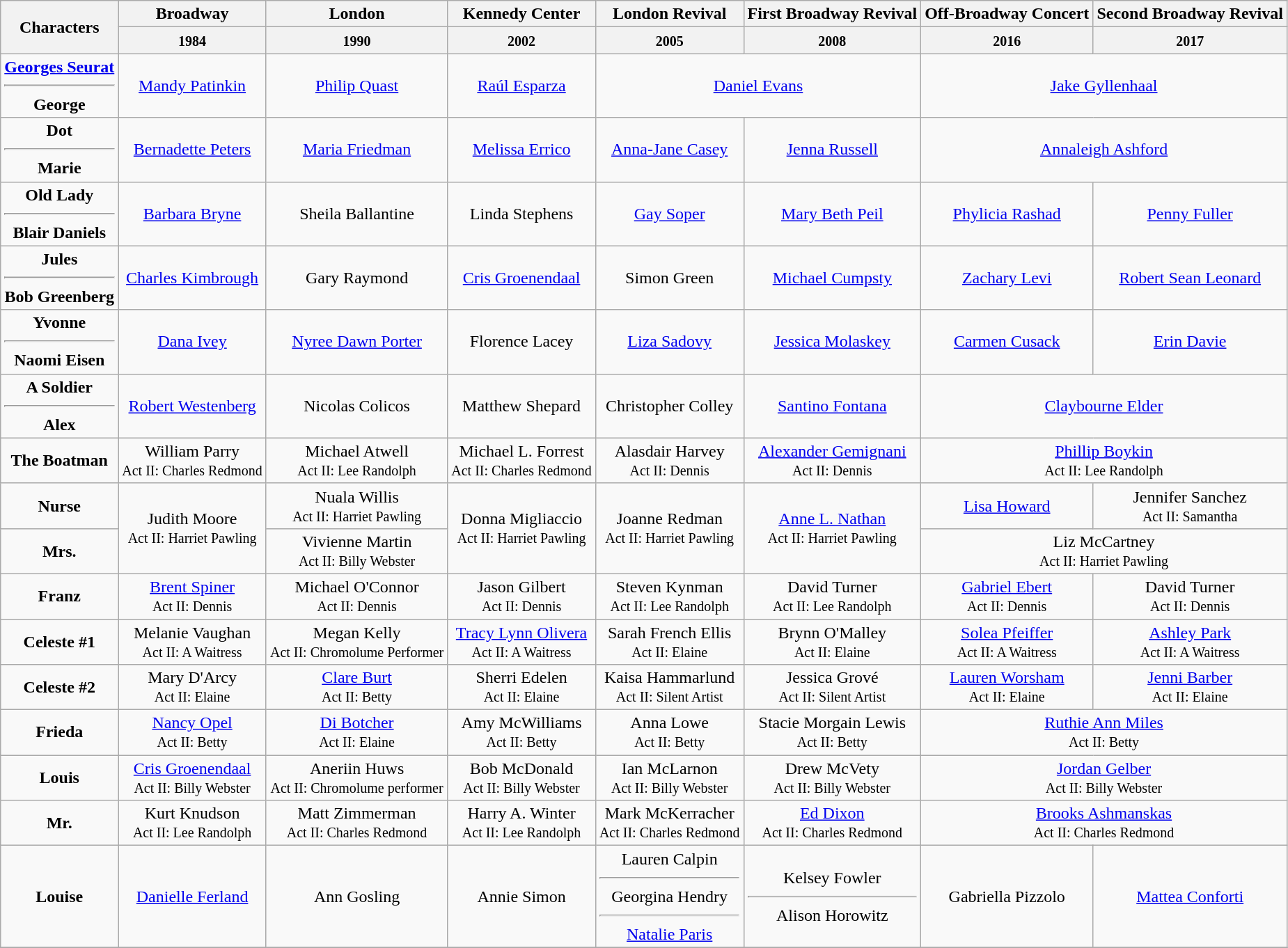<table class="wikitable" style="width:100; text-align:center;">
<tr>
<th rowspan="2">Characters</th>
<th>Broadway</th>
<th>London</th>
<th>Kennedy Center</th>
<th>London Revival</th>
<th>First Broadway Revival</th>
<th>Off-Broadway Concert</th>
<th>Second Broadway Revival</th>
</tr>
<tr>
<th><small>1984</small></th>
<th><small>1990</small></th>
<th><small>2002</small></th>
<th><small>2005</small></th>
<th><small>2008</small></th>
<th><small>2016</small></th>
<th><small>2017</small></th>
</tr>
<tr>
<td><strong><a href='#'>Georges Seurat</a><hr>George</strong></td>
<td colspan="1"><a href='#'>Mandy Patinkin</a></td>
<td><a href='#'>Philip Quast</a></td>
<td><a href='#'>Raúl Esparza</a></td>
<td colspan="2"><a href='#'>Daniel Evans</a></td>
<td colspan="2"><a href='#'>Jake Gyllenhaal</a></td>
</tr>
<tr>
<td><strong>Dot<hr>Marie</strong></td>
<td><a href='#'>Bernadette Peters</a></td>
<td><a href='#'>Maria Friedman</a></td>
<td><a href='#'>Melissa Errico</a></td>
<td><a href='#'>Anna-Jane Casey</a></td>
<td colspan="1"><a href='#'>Jenna Russell</a></td>
<td colspan="2"><a href='#'>Annaleigh Ashford</a></td>
</tr>
<tr>
<td><strong>Old Lady</strong><hr><strong>Blair Daniels</strong></td>
<td><a href='#'>Barbara Bryne</a></td>
<td>Sheila Ballantine</td>
<td>Linda Stephens</td>
<td colspan="1"><a href='#'>Gay Soper</a></td>
<td><a href='#'>Mary Beth Peil</a></td>
<td><a href='#'>Phylicia Rashad</a></td>
<td><a href='#'>Penny Fuller</a></td>
</tr>
<tr>
<td><strong>Jules<hr>Bob Greenberg</strong></td>
<td><a href='#'>Charles Kimbrough</a></td>
<td>Gary Raymond</td>
<td><a href='#'>Cris Groenendaal</a></td>
<td colspan="1">Simon Green</td>
<td><a href='#'>Michael Cumpsty</a></td>
<td><a href='#'>Zachary Levi</a></td>
<td><a href='#'>Robert Sean Leonard</a></td>
</tr>
<tr>
<td><strong>Yvonne</strong><hr><strong>Naomi Eisen</strong></td>
<td><a href='#'>Dana Ivey</a></td>
<td><a href='#'>Nyree Dawn Porter</a></td>
<td>Florence Lacey</td>
<td colspan="1"><a href='#'>Liza Sadovy</a></td>
<td><a href='#'>Jessica Molaskey</a></td>
<td><a href='#'>Carmen Cusack</a></td>
<td><a href='#'>Erin Davie</a></td>
</tr>
<tr>
<td><strong>A Soldier<hr>Alex</strong></td>
<td><a href='#'>Robert Westenberg</a></td>
<td>Nicolas Colicos</td>
<td>Matthew Shepard</td>
<td colspan="1">Christopher Colley</td>
<td><a href='#'>Santino Fontana</a></td>
<td colspan="2"><a href='#'>Claybourne Elder</a></td>
</tr>
<tr>
<td><strong>The Boatman</strong></td>
<td>William Parry <br><small>Act II: Charles Redmond</small></td>
<td>Michael Atwell <br><small>Act II: Lee Randolph</small></td>
<td>Michael L. Forrest<br><small>Act II: Charles Redmond</small></td>
<td colspan="1">Alasdair Harvey <br><small>Act II: Dennis</small></td>
<td><a href='#'>Alexander Gemignani</a> <br><small>Act II: Dennis</small></td>
<td colspan="2"><a href='#'>Phillip Boykin</a> <br><small>Act II: Lee Randolph</small></td>
</tr>
<tr>
<td><strong>Nurse</strong></td>
<td colspan="1" rowspan="2">Judith Moore <br><small>Act II: Harriet Pawling</small></td>
<td>Nuala Willis <br><small>Act II: Harriet Pawling</small></td>
<td rowspan="2">Donna Migliaccio<br><small>Act II: Harriet Pawling</small></td>
<td colspan="1" rowspan="2">Joanne Redman <br><small>Act II: Harriet Pawling</small></td>
<td rowspan="2"><a href='#'>Anne L. Nathan</a> <br><small>Act II: Harriet Pawling</small></td>
<td><a href='#'>Lisa Howard</a></td>
<td>Jennifer Sanchez <br><small>Act II: Samantha</small></td>
</tr>
<tr>
<td><strong>Mrs.</strong></td>
<td>Vivienne Martin <br><small>Act II: Billy Webster</small></td>
<td colspan="2">Liz McCartney <br><small>Act II: Harriet Pawling</small></td>
</tr>
<tr>
<td><strong>Franz</strong></td>
<td><a href='#'>Brent Spiner</a><br><small>Act II: Dennis</small></td>
<td>Michael O'Connor<br><small>Act II: Dennis</small></td>
<td>Jason Gilbert<br><small>Act II: Dennis</small></td>
<td colspan="1">Steven Kynman<br><small>Act II: Lee Randolph</small></td>
<td>David Turner<br><small>Act II: Lee Randolph</small></td>
<td><a href='#'>Gabriel Ebert</a><br><small>Act II: Dennis</small></td>
<td>David Turner<br><small>Act II: Dennis</small></td>
</tr>
<tr>
<td><strong>Celeste #1</strong></td>
<td>Melanie Vaughan <br><small>Act II: A Waitress</small></td>
<td>Megan Kelly <br><small>Act II: Chromolume Performer</small></td>
<td><a href='#'>Tracy Lynn Olivera</a><br><small>Act II: A Waitress</small></td>
<td colspan="1">Sarah French Ellis <br><small>Act II: Elaine</small></td>
<td>Brynn O'Malley <br><small>Act II: Elaine</small></td>
<td><a href='#'>Solea Pfeiffer</a> <br><small>Act II: A Waitress</small></td>
<td><a href='#'>Ashley Park</a> <br><small>Act II: A Waitress</small></td>
</tr>
<tr>
<td><strong>Celeste #2</strong></td>
<td>Mary D'Arcy <br><small>Act II: Elaine</small></td>
<td><a href='#'>Clare Burt</a> <br><small>Act II: Betty</small></td>
<td>Sherri Edelen<br><small>Act II: Elaine</small></td>
<td colspan="1">Kaisa Hammarlund <br><small>Act II: Silent Artist</small></td>
<td>Jessica Grové <br><small>Act II: Silent Artist</small></td>
<td><a href='#'>Lauren Worsham</a><br><small>Act II: Elaine</small></td>
<td><a href='#'>Jenni Barber</a> <br><small>Act II: Elaine</small></td>
</tr>
<tr>
<td><strong>Frieda</strong></td>
<td><a href='#'>Nancy Opel</a> <br><small>Act II: Betty</small></td>
<td><a href='#'>Di Botcher</a> <br><small>Act II: Elaine</small></td>
<td>Amy McWilliams<br><small>Act II: Betty</small></td>
<td colspan="1">Anna Lowe <br><small>Act II: Betty</small></td>
<td>Stacie Morgain Lewis <br><small>Act II: Betty</small></td>
<td colspan="2"><a href='#'>Ruthie Ann Miles</a> <br><small>Act II: Betty</small></td>
</tr>
<tr>
<td><strong>Louis</strong></td>
<td><a href='#'>Cris Groenendaal</a> <br><small>Act II: Billy Webster</small></td>
<td>Aneriin Huws <br><small>Act II: Chromolume performer</small></td>
<td>Bob McDonald<br><small>Act II: Billy Webster</small></td>
<td colspan="1">Ian McLarnon <br><small>Act II: Billy Webster</small></td>
<td>Drew McVety <br><small>Act II: Billy Webster</small></td>
<td colspan="2"><a href='#'>Jordan Gelber</a> <br><small>Act II: Billy Webster</small></td>
</tr>
<tr>
<td><strong>Mr.</strong></td>
<td>Kurt Knudson <br><small>Act II: Lee Randolph</small></td>
<td>Matt Zimmerman <br><small>Act II: Charles Redmond</small></td>
<td>Harry A. Winter<br><small>Act II: Lee Randolph</small></td>
<td colspan="1">Mark McKerracher <br><small>Act II: Charles Redmond</small></td>
<td><a href='#'>Ed Dixon</a> <br><small>Act II: Charles Redmond</small></td>
<td colspan="2"><a href='#'>Brooks Ashmanskas</a> <br><small>Act II: Charles Redmond</small></td>
</tr>
<tr>
<td><strong>Louise</strong></td>
<td colspan="1"><a href='#'>Danielle Ferland</a></td>
<td>Ann Gosling</td>
<td>Annie Simon</td>
<td>Lauren Calpin<hr>Georgina Hendry<hr><a href='#'>Natalie Paris</a></td>
<td>Kelsey Fowler<hr>Alison Horowitz</td>
<td>Gabriella Pizzolo</td>
<td><a href='#'>Mattea Conforti</a></td>
</tr>
<tr>
</tr>
</table>
